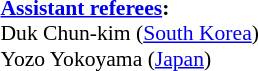<table style="width:100%; font-size:90%;">
<tr>
<td><br><strong><a href='#'>Assistant referees</a>:</strong>
<br>Duk Chun-kim (<a href='#'>South Korea</a>)
<br>Yozo Yokoyama (<a href='#'>Japan</a>)</td>
</tr>
</table>
